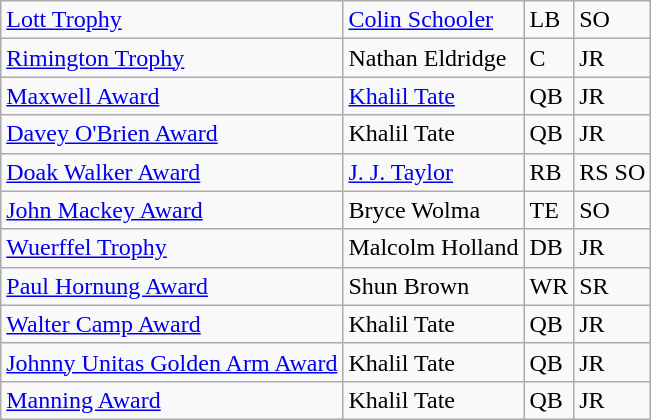<table class="wikitable">
<tr>
<td><a href='#'>Lott Trophy</a></td>
<td><a href='#'>Colin Schooler</a></td>
<td>LB</td>
<td>SO</td>
</tr>
<tr>
<td><a href='#'>Rimington Trophy</a></td>
<td>Nathan Eldridge</td>
<td>C</td>
<td>JR</td>
</tr>
<tr>
<td><a href='#'>Maxwell Award</a></td>
<td><a href='#'>Khalil Tate</a></td>
<td>QB</td>
<td>JR</td>
</tr>
<tr>
<td><a href='#'>Davey O'Brien Award</a></td>
<td>Khalil Tate</td>
<td>QB</td>
<td>JR</td>
</tr>
<tr>
<td><a href='#'>Doak Walker Award</a></td>
<td><a href='#'>J. J. Taylor</a></td>
<td>RB</td>
<td>RS SO</td>
</tr>
<tr>
<td><a href='#'>John Mackey Award</a></td>
<td>Bryce Wolma</td>
<td>TE</td>
<td>SO</td>
</tr>
<tr>
<td><a href='#'>Wuerffel Trophy</a></td>
<td>Malcolm Holland</td>
<td>DB</td>
<td>JR</td>
</tr>
<tr>
<td><a href='#'>Paul Hornung Award</a></td>
<td>Shun Brown</td>
<td>WR</td>
<td>SR</td>
</tr>
<tr>
<td><a href='#'>Walter Camp Award</a></td>
<td>Khalil Tate</td>
<td>QB</td>
<td>JR</td>
</tr>
<tr>
<td><a href='#'>Johnny Unitas Golden Arm Award</a></td>
<td>Khalil Tate</td>
<td>QB</td>
<td>JR</td>
</tr>
<tr>
<td><a href='#'>Manning Award</a></td>
<td>Khalil Tate</td>
<td>QB</td>
<td>JR</td>
</tr>
</table>
